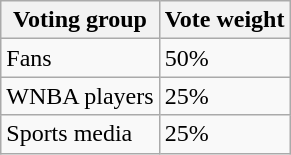<table class="wikitable">
<tr>
<th>Voting group</th>
<th>Vote weight</th>
</tr>
<tr>
<td>Fans</td>
<td>50%</td>
</tr>
<tr>
<td>WNBA players</td>
<td>25%</td>
</tr>
<tr>
<td>Sports media</td>
<td>25%</td>
</tr>
</table>
